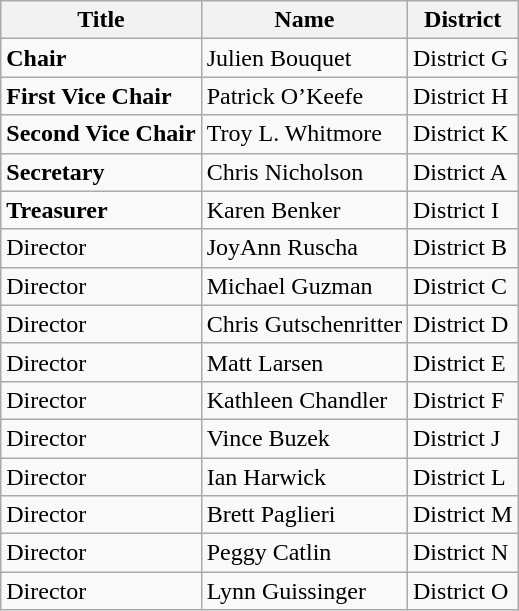<table class="wikitable sortable">
<tr>
<th>Title</th>
<th>Name</th>
<th>District</th>
</tr>
<tr>
<td><strong>Chair</strong></td>
<td>Julien Bouquet</td>
<td>District G</td>
</tr>
<tr>
<td><strong>First Vice Chair</strong></td>
<td>Patrick O’Keefe</td>
<td>District H</td>
</tr>
<tr>
<td><strong>Second Vice Chair</strong></td>
<td>Troy L. Whitmore</td>
<td>District K</td>
</tr>
<tr>
<td><strong>Secretary</strong></td>
<td>Chris Nicholson</td>
<td>District A</td>
</tr>
<tr>
<td><strong>Treasurer</strong></td>
<td>Karen Benker</td>
<td>District I</td>
</tr>
<tr>
<td>Director</td>
<td>JoyAnn Ruscha</td>
<td>District B</td>
</tr>
<tr>
<td>Director</td>
<td>Michael Guzman</td>
<td>District C</td>
</tr>
<tr>
<td>Director</td>
<td>Chris Gutschenritter</td>
<td>District D</td>
</tr>
<tr>
<td>Director</td>
<td>Matt Larsen</td>
<td>District E</td>
</tr>
<tr>
<td>Director</td>
<td>Kathleen Chandler</td>
<td>District F</td>
</tr>
<tr>
<td>Director</td>
<td>Vince Buzek</td>
<td>District J</td>
</tr>
<tr>
<td>Director</td>
<td>Ian Harwick</td>
<td>District L</td>
</tr>
<tr>
<td>Director</td>
<td>Brett Paglieri</td>
<td>District M</td>
</tr>
<tr>
<td>Director</td>
<td>Peggy Catlin</td>
<td>District N</td>
</tr>
<tr>
<td>Director</td>
<td>Lynn Guissinger</td>
<td>District O</td>
</tr>
</table>
